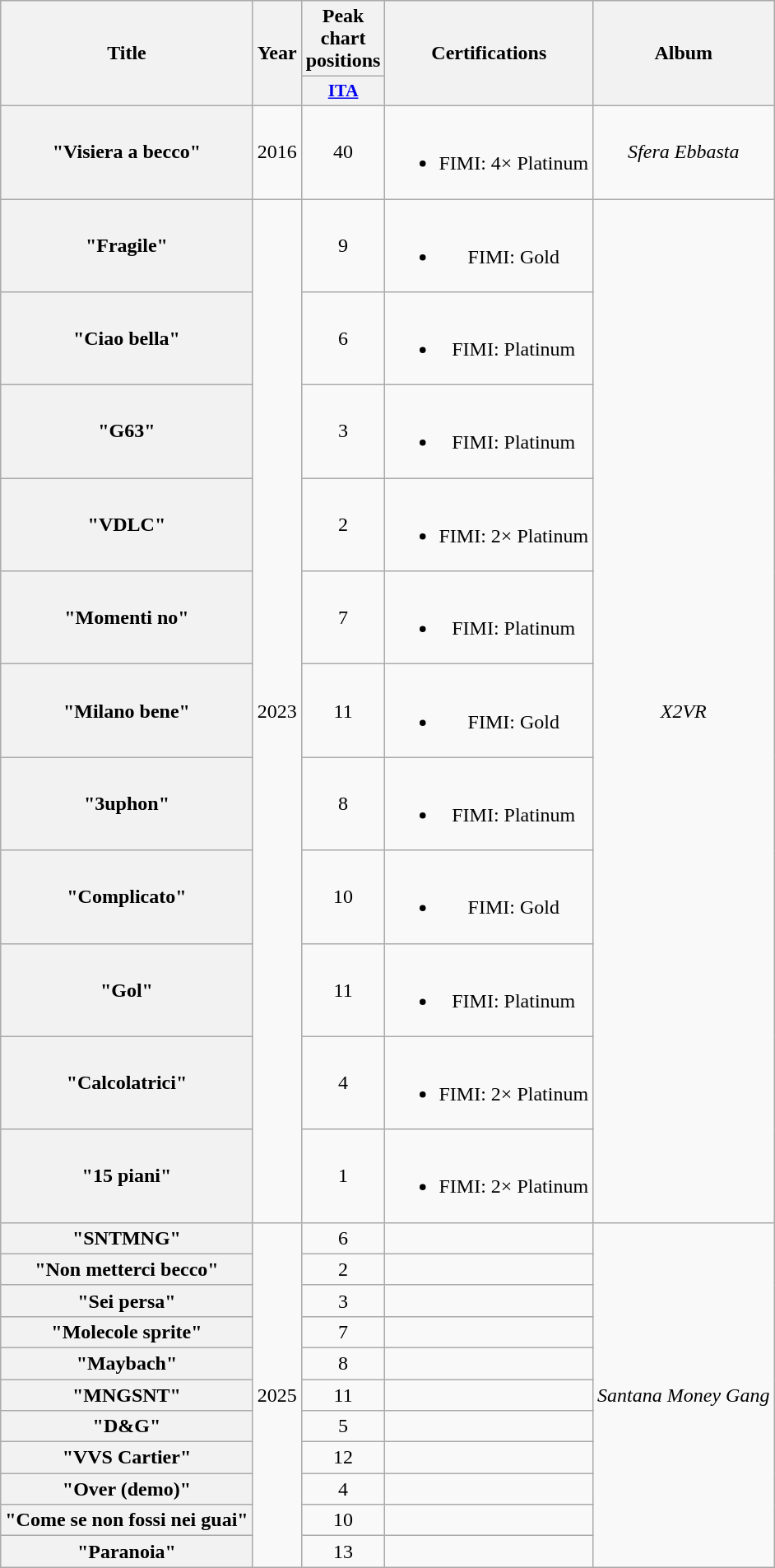<table class="wikitable plainrowheaders" style="text-align:center;">
<tr>
<th scope="col" rowspan="2">Title</th>
<th scope="col" rowspan="2">Year</th>
<th scope="col" colspan="1">Peak chart positions</th>
<th scope="col" rowspan="2">Certifications</th>
<th scope="col" rowspan="2">Album</th>
</tr>
<tr>
<th scope="col" style="width:3em;font-size:90%;"><a href='#'>ITA</a><br></th>
</tr>
<tr>
<th scope="row">"Visiera a becco"</th>
<td>2016</td>
<td>40</td>
<td><br><ul><li>FIMI: 4× Platinum</li></ul></td>
<td><em>Sfera Ebbasta</em></td>
</tr>
<tr>
<th scope="row">"Fragile"</th>
<td rowspan="11">2023</td>
<td>9</td>
<td><br><ul><li>FIMI: Gold</li></ul></td>
<td rowspan="11"><em>X2VR</em></td>
</tr>
<tr>
<th scope="row">"Ciao bella"<br></th>
<td>6</td>
<td><br><ul><li>FIMI: Platinum</li></ul></td>
</tr>
<tr>
<th scope="row">"G63"<br></th>
<td>3</td>
<td><br><ul><li>FIMI: Platinum</li></ul></td>
</tr>
<tr>
<th scope="row">"VDLC"</th>
<td>2</td>
<td><br><ul><li>FIMI: 2× Platinum</li></ul></td>
</tr>
<tr>
<th scope="row">"Momenti no"<br></th>
<td>7</td>
<td><br><ul><li>FIMI: Platinum</li></ul></td>
</tr>
<tr>
<th scope="row">"Milano bene"</th>
<td>11</td>
<td><br><ul><li>FIMI: Gold</li></ul></td>
</tr>
<tr>
<th scope="row">"3uphon"<br></th>
<td>8</td>
<td><br><ul><li>FIMI: Platinum</li></ul></td>
</tr>
<tr>
<th scope="row">"Complicato"<br></th>
<td>10</td>
<td><br><ul><li>FIMI: Gold</li></ul></td>
</tr>
<tr>
<th scope="row">"Gol"<br></th>
<td>11</td>
<td><br><ul><li>FIMI: Platinum</li></ul></td>
</tr>
<tr>
<th scope="row">"Calcolatrici"<br></th>
<td>4</td>
<td><br><ul><li>FIMI: 2× Platinum</li></ul></td>
</tr>
<tr>
<th scope="row">"15 piani"<br></th>
<td>1</td>
<td><br><ul><li>FIMI: 2× Platinum</li></ul></td>
</tr>
<tr>
<th scope="row">"SNTMNG"<br></th>
<td rowspan="11">2025</td>
<td>6</td>
<td></td>
<td rowspan="11"><em>Santana Money Gang</em></td>
</tr>
<tr>
<th scope="row">"Non metterci becco"<br></th>
<td>2</td>
<td></td>
</tr>
<tr>
<th scope="row">"Sei persa"<br></th>
<td>3</td>
<td></td>
</tr>
<tr>
<th scope="row">"Molecole sprite"<br></th>
<td>7</td>
<td></td>
</tr>
<tr>
<th scope="row">"Maybach"<br></th>
<td>8</td>
<td></td>
</tr>
<tr>
<th scope="row">"MNGSNT"<br></th>
<td>11</td>
<td></td>
</tr>
<tr>
<th scope="row">"D&G"<br></th>
<td>5</td>
<td></td>
</tr>
<tr>
<th scope="row">"VVS Cartier"<br></th>
<td>12</td>
<td></td>
</tr>
<tr>
<th scope="row">"Over (demo)"<br></th>
<td>4</td>
<td></td>
</tr>
<tr>
<th scope="row">"Come se non fossi nei guai"<br></th>
<td>10</td>
<td></td>
</tr>
<tr>
<th scope="row">"Paranoia"<br></th>
<td>13</td>
<td></td>
</tr>
</table>
